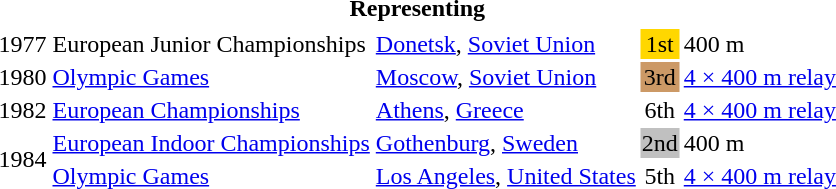<table>
<tr>
<th colspan="6">Representing </th>
</tr>
<tr>
</tr>
<tr>
<td>1977</td>
<td>European Junior Championships</td>
<td><a href='#'>Donetsk</a>, <a href='#'>Soviet Union</a></td>
<td bgcolor="gold" align="center">1st</td>
<td>400 m</td>
</tr>
<tr>
<td>1980</td>
<td><a href='#'>Olympic Games</a></td>
<td><a href='#'>Moscow</a>, <a href='#'>Soviet Union</a></td>
<td bgcolor="cc9966" align="center">3rd</td>
<td><a href='#'>4 × 400 m relay</a></td>
</tr>
<tr>
<td>1982</td>
<td><a href='#'>European Championships</a></td>
<td><a href='#'>Athens</a>, <a href='#'>Greece</a></td>
<td align="center">6th</td>
<td><a href='#'>4 × 400 m relay</a></td>
</tr>
<tr>
<td rowspan=2>1984</td>
<td><a href='#'>European Indoor Championships</a></td>
<td><a href='#'>Gothenburg</a>, <a href='#'>Sweden</a></td>
<td bgcolor=silver align="center">2nd</td>
<td>400 m</td>
</tr>
<tr>
<td><a href='#'>Olympic Games</a></td>
<td><a href='#'>Los Angeles</a>, <a href='#'>United States</a></td>
<td align="center">5th</td>
<td><a href='#'>4 × 400 m relay</a></td>
</tr>
</table>
